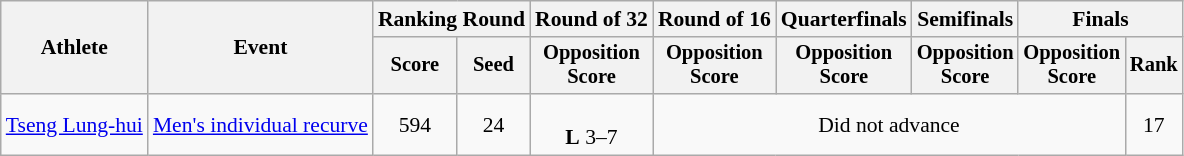<table class="wikitable" style="text-align: center; font-size:90%">
<tr>
<th rowspan="2">Athlete</th>
<th rowspan="2">Event</th>
<th colspan="2">Ranking Round</th>
<th>Round of 32</th>
<th>Round of 16</th>
<th>Quarterfinals</th>
<th>Semifinals</th>
<th colspan="2">Finals</th>
</tr>
<tr style="font-size:95%">
<th>Score</th>
<th>Seed</th>
<th>Opposition<br>Score</th>
<th>Opposition<br>Score</th>
<th>Opposition<br>Score</th>
<th>Opposition<br>Score</th>
<th>Opposition<br>Score</th>
<th>Rank</th>
</tr>
<tr>
<td align=left><a href='#'>Tseng Lung-hui</a></td>
<td align=left><a href='#'>Men's individual recurve</a></td>
<td>594</td>
<td>24</td>
<td><br><strong>L</strong> 3–7</td>
<td colspan="4">Did not advance</td>
<td>17</td>
</tr>
</table>
